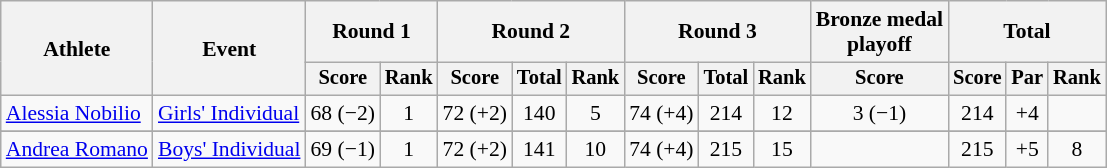<table class="wikitable" style="font-size:90%">
<tr>
<th rowspan="2">Athlete</th>
<th rowspan="2">Event</th>
<th colspan="2">Round 1</th>
<th colspan="3">Round 2</th>
<th colspan="3">Round 3</th>
<th>Bronze medal<br>playoff</th>
<th colspan="3">Total</th>
</tr>
<tr style="font-size:95%">
<th>Score</th>
<th>Rank</th>
<th>Score</th>
<th>Total</th>
<th>Rank</th>
<th>Score</th>
<th>Total</th>
<th>Rank</th>
<th>Score</th>
<th>Score</th>
<th>Par</th>
<th>Rank</th>
</tr>
<tr align=center>
<td align=left><a href='#'>Alessia Nobilio</a></td>
<td align=left><a href='#'>Girls' Individual</a></td>
<td>68 (−2)</td>
<td>1</td>
<td>72 (+2)</td>
<td>140</td>
<td>5</td>
<td>74 (+4)</td>
<td>214</td>
<td>12</td>
<td>3 (−1)</td>
<td>214</td>
<td>+4</td>
<td></td>
</tr>
<tr>
</tr>
<tr align=center>
<td align=left><a href='#'>Andrea Romano</a></td>
<td align=left><a href='#'>Boys' Individual</a></td>
<td>69 (−1)</td>
<td>1</td>
<td>72 (+2)</td>
<td>141</td>
<td>10</td>
<td>74 (+4)</td>
<td>215</td>
<td>15</td>
<td></td>
<td>215</td>
<td>+5</td>
<td>8</td>
</tr>
</table>
